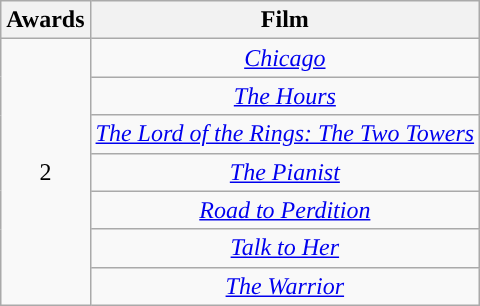<table class="wikitable" style="text-align:center;">
<tr>
<th style="background:">Awards</th>
<th style="background:">Film</th>
</tr>
<tr>
<td rowspan="7">2</td>
<td><em><a href='#'>Chicago</a></em></td>
</tr>
<tr>
<td><em><a href='#'>The Hours</a></em></td>
</tr>
<tr>
<td><em><a href='#'>The Lord of the Rings: The Two Towers</a></em></td>
</tr>
<tr>
<td><em><a href='#'>The Pianist</a></em></td>
</tr>
<tr>
<td><em><a href='#'>Road to Perdition</a></em></td>
</tr>
<tr>
<td><em><a href='#'>Talk to Her</a></em></td>
</tr>
<tr>
<td><em><a href='#'>The Warrior</a></em></td>
</tr>
</table>
